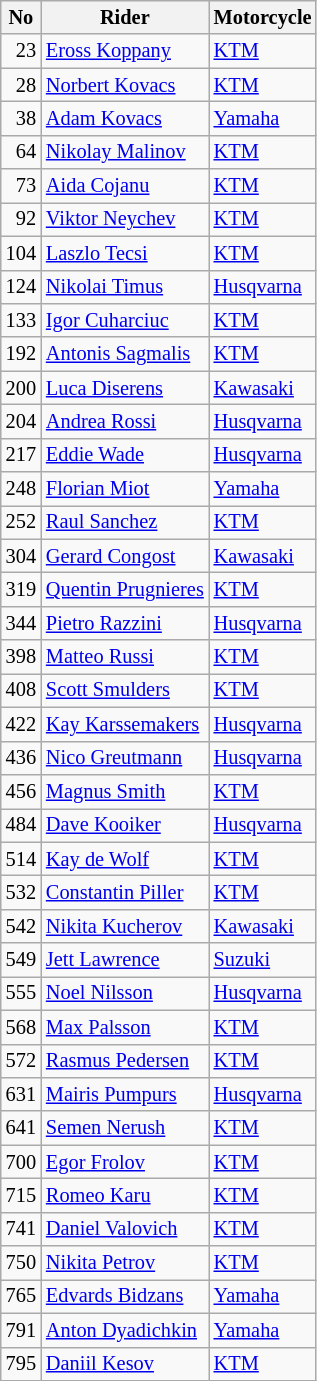<table class="wikitable" style="font-size: 85%;">
<tr>
<th>No</th>
<th>Rider</th>
<th>Motorcycle</th>
</tr>
<tr>
<td align="right">23</td>
<td> <a href='#'>Eross Koppany</a></td>
<td><a href='#'>KTM</a></td>
</tr>
<tr>
<td align="right">28</td>
<td> <a href='#'>Norbert Kovacs</a></td>
<td><a href='#'>KTM</a></td>
</tr>
<tr>
<td align="right">38</td>
<td> <a href='#'>Adam Kovacs</a></td>
<td><a href='#'>Yamaha</a></td>
</tr>
<tr>
<td align="right">64</td>
<td> <a href='#'>Nikolay Malinov</a></td>
<td><a href='#'>KTM</a></td>
</tr>
<tr>
<td align="right">73</td>
<td> <a href='#'>Aida Cojanu</a></td>
<td><a href='#'>KTM</a></td>
</tr>
<tr>
<td align="right">92</td>
<td> <a href='#'>Viktor Neychev</a></td>
<td><a href='#'>KTM</a></td>
</tr>
<tr>
<td align="right">104</td>
<td> <a href='#'>Laszlo Tecsi</a></td>
<td><a href='#'>KTM</a></td>
</tr>
<tr>
<td align="right">124</td>
<td> <a href='#'>Nikolai Timus</a></td>
<td><a href='#'>Husqvarna</a></td>
</tr>
<tr>
<td align="right">133</td>
<td> <a href='#'>Igor Cuharciuc</a></td>
<td><a href='#'>KTM</a></td>
</tr>
<tr>
<td align="right">192</td>
<td> <a href='#'>Antonis Sagmalis</a></td>
<td><a href='#'>KTM</a></td>
</tr>
<tr>
<td align="right">200</td>
<td> <a href='#'>Luca Diserens</a></td>
<td><a href='#'>Kawasaki</a></td>
</tr>
<tr>
<td align="right">204</td>
<td> <a href='#'>Andrea Rossi</a></td>
<td><a href='#'>Husqvarna</a></td>
</tr>
<tr>
<td align="right">217</td>
<td> <a href='#'>Eddie Wade</a></td>
<td><a href='#'>Husqvarna</a></td>
</tr>
<tr>
<td align="right">248</td>
<td> <a href='#'>Florian Miot</a></td>
<td><a href='#'>Yamaha</a></td>
</tr>
<tr>
<td align="right">252</td>
<td> <a href='#'>Raul Sanchez</a></td>
<td><a href='#'>KTM</a></td>
</tr>
<tr>
<td align="right">304</td>
<td> <a href='#'>Gerard Congost</a></td>
<td><a href='#'>Kawasaki</a></td>
</tr>
<tr>
<td align="right">319</td>
<td> <a href='#'>Quentin Prugnieres</a></td>
<td><a href='#'>KTM</a></td>
</tr>
<tr>
<td align="right">344</td>
<td> <a href='#'>Pietro Razzini</a></td>
<td><a href='#'>Husqvarna</a></td>
</tr>
<tr>
<td align="right">398</td>
<td> <a href='#'>Matteo Russi</a></td>
<td><a href='#'>KTM</a></td>
</tr>
<tr>
<td align="right">408</td>
<td> <a href='#'>Scott Smulders</a></td>
<td><a href='#'>KTM</a></td>
</tr>
<tr>
<td align="right">422</td>
<td> <a href='#'>Kay Karssemakers</a></td>
<td><a href='#'>Husqvarna</a></td>
</tr>
<tr>
<td align="right">436</td>
<td> <a href='#'>Nico Greutmann</a></td>
<td><a href='#'>Husqvarna</a></td>
</tr>
<tr>
<td align="right">456</td>
<td> <a href='#'>Magnus Smith</a></td>
<td><a href='#'>KTM</a></td>
</tr>
<tr>
<td align="right">484</td>
<td> <a href='#'>Dave Kooiker</a></td>
<td><a href='#'>Husqvarna</a></td>
</tr>
<tr>
<td align="right">514</td>
<td> <a href='#'>Kay de Wolf</a></td>
<td><a href='#'>KTM</a></td>
</tr>
<tr>
<td align="right">532</td>
<td> <a href='#'>Constantin Piller</a></td>
<td><a href='#'>KTM</a></td>
</tr>
<tr>
<td align="right">542</td>
<td> <a href='#'>Nikita Kucherov</a></td>
<td><a href='#'>Kawasaki</a></td>
</tr>
<tr>
<td align="right">549</td>
<td> <a href='#'>Jett Lawrence</a></td>
<td><a href='#'>Suzuki</a></td>
</tr>
<tr>
<td align="right">555</td>
<td> <a href='#'>Noel Nilsson</a></td>
<td><a href='#'>Husqvarna</a></td>
</tr>
<tr>
<td align="right">568</td>
<td> <a href='#'>Max Palsson</a></td>
<td><a href='#'>KTM</a></td>
</tr>
<tr>
<td align="right">572</td>
<td> <a href='#'>Rasmus Pedersen</a></td>
<td><a href='#'>KTM</a></td>
</tr>
<tr>
<td align="right">631</td>
<td> <a href='#'>Mairis Pumpurs</a></td>
<td><a href='#'>Husqvarna</a></td>
</tr>
<tr>
<td align="right">641</td>
<td> <a href='#'>Semen Nerush</a></td>
<td><a href='#'>KTM</a></td>
</tr>
<tr>
<td align="right">700</td>
<td> <a href='#'>Egor Frolov</a></td>
<td><a href='#'>KTM</a></td>
</tr>
<tr>
<td align="right">715</td>
<td> <a href='#'>Romeo Karu</a></td>
<td><a href='#'>KTM</a></td>
</tr>
<tr>
<td align="right">741</td>
<td> <a href='#'>Daniel Valovich</a></td>
<td><a href='#'>KTM</a></td>
</tr>
<tr>
<td align="right">750</td>
<td> <a href='#'>Nikita Petrov</a></td>
<td><a href='#'>KTM</a></td>
</tr>
<tr>
<td align="right">765</td>
<td> <a href='#'>Edvards Bidzans</a></td>
<td><a href='#'>Yamaha</a></td>
</tr>
<tr>
<td align="right">791</td>
<td> <a href='#'>Anton Dyadichkin</a></td>
<td><a href='#'>Yamaha</a></td>
</tr>
<tr>
<td align="right">795</td>
<td> <a href='#'>Daniil Kesov</a></td>
<td><a href='#'>KTM</a></td>
</tr>
<tr>
</tr>
</table>
